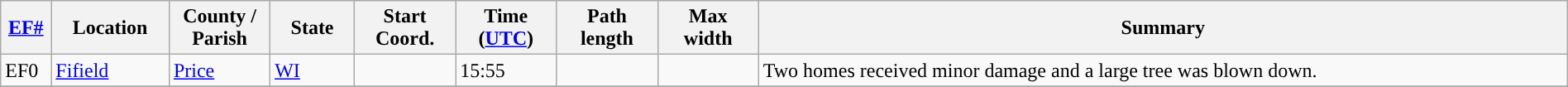<table class="wikitable sortable" style="width:100%;">
<tr>
<th scope="col"  style="width:3%; text-align:center;"><a href='#'>EF#</a></th>
<th scope="col"  style="width:7%; text-align:center;" class="unsortable">Location</th>
<th scope="col"  style="width:6%; text-align:center;" class="unsortable">County / Parish</th>
<th scope="col"  style="width:5%; text-align:center;">State</th>
<th scope="col"  style="width:6%; text-align:center;">Start Coord.</th>
<th scope="col"  style="width:6%; text-align:center;">Time (<a href='#'>UTC</a>)</th>
<th scope="col"  style="width:6%; text-align:center;">Path length</th>
<th scope="col"  style="width:6%; text-align:center;">Max width</th>
<th scope="col" class="unsortable" style="width:48%; text-align:center;">Summary</th>
</tr>
<tr>
<td>EF0</td>
<td><a href='#'>Fifield</a></td>
<td><a href='#'>Price</a></td>
<td><a href='#'>WI</a></td>
<td></td>
<td>15:55</td>
<td></td>
<td></td>
<td>Two homes received minor damage and a large tree was blown down.</td>
</tr>
<tr>
</tr>
</table>
